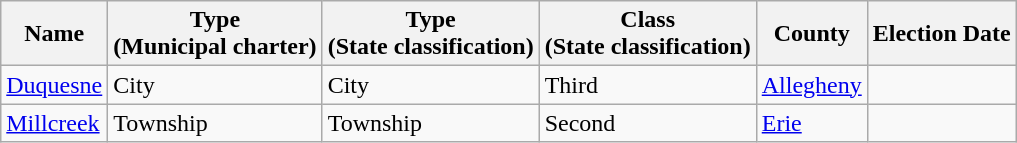<table class="wikitable sortable">
<tr>
<th>Name</th>
<th>Type<br>(Municipal charter)</th>
<th>Type<br>(State classification)</th>
<th>Class<br>(State classification)</th>
<th>County</th>
<th>Election Date</th>
</tr>
<tr>
<td><a href='#'>Duquesne</a></td>
<td>City</td>
<td>City</td>
<td>Third</td>
<td><a href='#'>Allegheny</a></td>
<td></td>
</tr>
<tr>
<td><a href='#'>Millcreek</a></td>
<td>Township</td>
<td>Township</td>
<td>Second</td>
<td><a href='#'>Erie</a></td>
<td></td>
</tr>
</table>
